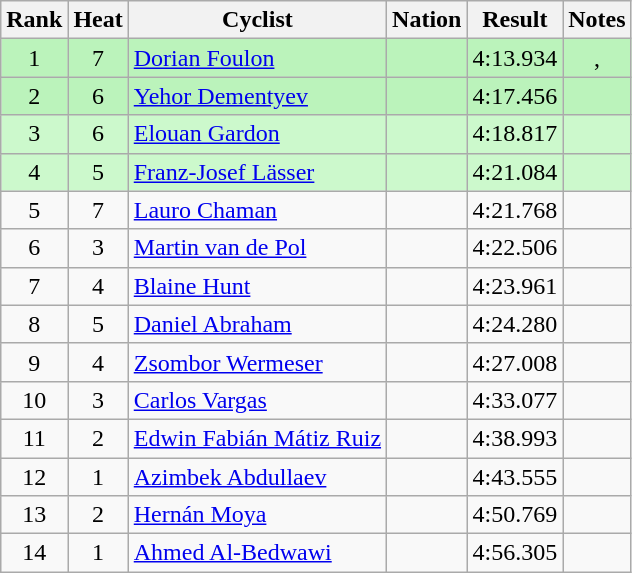<table class="wikitable sortable" style="text-align:center">
<tr>
<th>Rank</th>
<th>Heat</th>
<th>Cyclist</th>
<th>Nation</th>
<th>Result</th>
<th>Notes</th>
</tr>
<tr bgcolor=bbf3bb>
<td>1</td>
<td>7</td>
<td align=left><a href='#'>Dorian Foulon</a></td>
<td align=left></td>
<td>4:13.934</td>
<td>, </td>
</tr>
<tr bgcolor=bbf3bb>
<td>2</td>
<td>6</td>
<td align=left><a href='#'>Yehor Dementyev</a></td>
<td align=left></td>
<td>4:17.456</td>
<td></td>
</tr>
<tr bgcolor=ccf9cc>
<td>3</td>
<td>6</td>
<td align=left><a href='#'>Elouan Gardon</a></td>
<td align=left></td>
<td>4:18.817</td>
<td></td>
</tr>
<tr bgcolor=ccf9cc>
<td>4</td>
<td>5</td>
<td align=left><a href='#'>Franz-Josef Lässer</a></td>
<td align=left></td>
<td>4:21.084</td>
<td></td>
</tr>
<tr>
<td>5</td>
<td>7</td>
<td align=left><a href='#'>Lauro Chaman</a></td>
<td align=left></td>
<td>4:21.768</td>
<td></td>
</tr>
<tr>
<td>6</td>
<td>3</td>
<td align=left><a href='#'>Martin van de Pol</a></td>
<td align=left></td>
<td>4:22.506</td>
<td></td>
</tr>
<tr>
<td>7</td>
<td>4</td>
<td align=left><a href='#'>Blaine Hunt</a></td>
<td align=left></td>
<td>4:23.961</td>
<td></td>
</tr>
<tr>
<td>8</td>
<td>5</td>
<td align=left><a href='#'>Daniel Abraham</a></td>
<td align=left></td>
<td>4:24.280</td>
<td></td>
</tr>
<tr>
<td>9</td>
<td>4</td>
<td align=left><a href='#'>Zsombor Wermeser</a></td>
<td align=left></td>
<td>4:27.008</td>
<td></td>
</tr>
<tr>
<td>10</td>
<td>3</td>
<td align=left><a href='#'>Carlos Vargas</a></td>
<td align=left></td>
<td>4:33.077</td>
<td></td>
</tr>
<tr>
<td>11</td>
<td>2</td>
<td align=left><a href='#'>Edwin Fabián Mátiz Ruiz</a></td>
<td align=left></td>
<td>4:38.993</td>
<td></td>
</tr>
<tr>
<td>12</td>
<td>1</td>
<td align=left><a href='#'>Azimbek  Abdullaev</a></td>
<td align=left></td>
<td>4:43.555</td>
<td></td>
</tr>
<tr>
<td>13</td>
<td>2</td>
<td align=left><a href='#'>Hernán Moya</a></td>
<td align=left></td>
<td>4:50.769</td>
<td></td>
</tr>
<tr>
<td>14</td>
<td>1</td>
<td align=left><a href='#'>Ahmed Al-Bedwawi</a></td>
<td align=left></td>
<td>4:56.305</td>
<td></td>
</tr>
</table>
